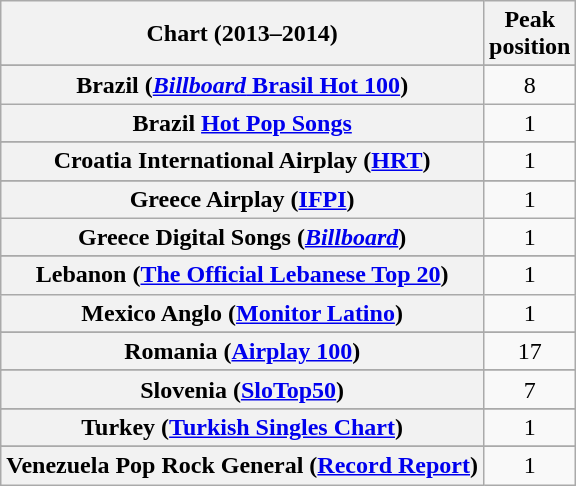<table class="wikitable sortable plainrowheaders" style="text-align:center">
<tr>
<th scope="col">Chart (2013–2014)</th>
<th scope="col">Peak<br>position</th>
</tr>
<tr>
</tr>
<tr>
</tr>
<tr>
</tr>
<tr>
</tr>
<tr>
<th scope="row">Brazil (<a href='#'><em>Billboard</em> Brasil Hot 100</a>)</th>
<td>8</td>
</tr>
<tr>
<th scope="row">Brazil <a href='#'>Hot Pop Songs</a></th>
<td>1</td>
</tr>
<tr>
</tr>
<tr>
</tr>
<tr>
<th scope="row">Croatia International Airplay (<a href='#'>HRT</a>)</th>
<td align="center">1</td>
</tr>
<tr>
</tr>
<tr>
</tr>
<tr>
</tr>
<tr>
</tr>
<tr>
</tr>
<tr>
</tr>
<tr>
<th scope="row">Greece Airplay (<a href='#'>IFPI</a>)</th>
<td>1</td>
</tr>
<tr>
<th scope="row">Greece Digital Songs (<em><a href='#'>Billboard</a></em>)</th>
<td>1</td>
</tr>
<tr>
</tr>
<tr>
</tr>
<tr>
</tr>
<tr>
</tr>
<tr>
</tr>
<tr>
<th scope="row">Lebanon (<a href='#'>The Official Lebanese Top 20</a>)</th>
<td>1</td>
</tr>
<tr>
<th scope="row">Mexico Anglo (<a href='#'>Monitor Latino</a>)</th>
<td>1</td>
</tr>
<tr>
</tr>
<tr>
</tr>
<tr>
</tr>
<tr>
</tr>
<tr>
</tr>
<tr>
<th scope="row">Romania (<a href='#'>Airplay 100</a>)</th>
<td>17</td>
</tr>
<tr>
</tr>
<tr>
</tr>
<tr>
</tr>
<tr>
</tr>
<tr>
<th scope="row">Slovenia (<a href='#'>SloTop50</a>)</th>
<td>7</td>
</tr>
<tr>
</tr>
<tr>
</tr>
<tr>
</tr>
<tr>
</tr>
<tr>
<th scope="row">Turkey  (<a href='#'>Turkish Singles Chart</a>)</th>
<td>1</td>
</tr>
<tr>
</tr>
<tr>
</tr>
<tr>
</tr>
<tr>
</tr>
<tr>
</tr>
<tr>
</tr>
<tr>
</tr>
<tr>
</tr>
<tr>
</tr>
<tr>
</tr>
<tr>
<th scope="row">Venezuela Pop Rock General (<a href='#'>Record Report</a>)</th>
<td>1</td>
</tr>
</table>
